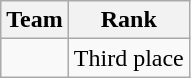<table class="wikitable" border="1">
<tr>
<th>Team</th>
<th>Rank</th>
</tr>
<tr>
<td align=center></td>
<td> Third place</td>
</tr>
</table>
